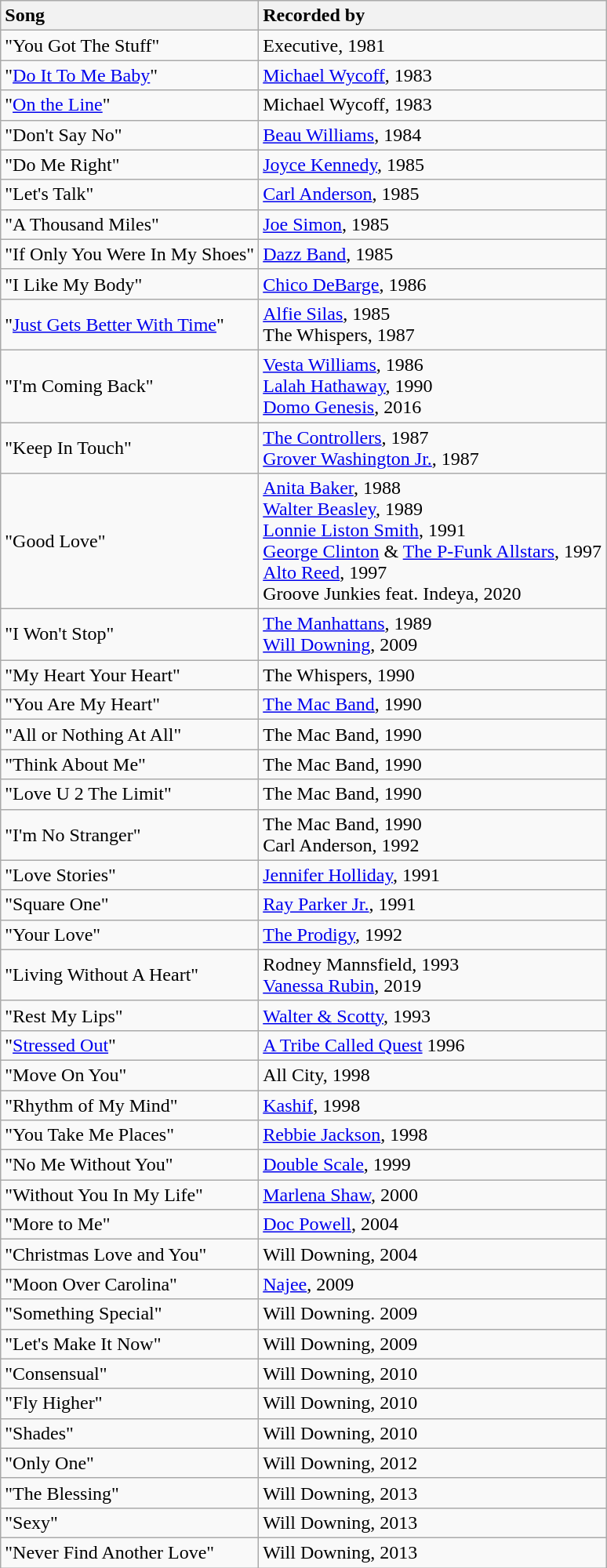<table class="wikitable">
<tr>
<th style="text-align:left;">Song</th>
<th style="text-align:left;">Recorded by</th>
</tr>
<tr>
<td>"You Got The Stuff"</td>
<td>Executive, 1981</td>
</tr>
<tr>
<td>"<a href='#'>Do It To Me Baby</a>"</td>
<td><a href='#'>Michael Wycoff</a>, 1983</td>
</tr>
<tr>
<td>"<a href='#'>On the Line</a>"</td>
<td>Michael Wycoff, 1983</td>
</tr>
<tr>
<td>"Don't Say No"</td>
<td><a href='#'>Beau Williams</a>, 1984<br></td>
</tr>
<tr>
<td>"Do Me Right"</td>
<td><a href='#'>Joyce Kennedy</a>, 1985</td>
</tr>
<tr>
<td>"Let's Talk"</td>
<td><a href='#'>Carl Anderson</a>, 1985</td>
</tr>
<tr>
<td>"A Thousand Miles"</td>
<td><a href='#'>Joe Simon</a>, 1985</td>
</tr>
<tr>
<td>"If Only You Were In My Shoes"</td>
<td><a href='#'>Dazz Band</a>, 1985</td>
</tr>
<tr>
<td>"I Like My Body"</td>
<td><a href='#'>Chico DeBarge</a>, 1986</td>
</tr>
<tr>
<td>"<a href='#'>Just Gets Better With Time</a>"</td>
<td><a href='#'>Alfie Silas</a>, 1985<br>The Whispers, 1987</td>
</tr>
<tr>
<td>"I'm Coming Back"</td>
<td><a href='#'>Vesta Williams</a>, 1986<br><a href='#'>Lalah Hathaway</a>, 1990<br><a href='#'>Domo Genesis</a>, 2016</td>
</tr>
<tr>
<td>"Keep In Touch"</td>
<td><a href='#'>The Controllers</a>, 1987<br><a href='#'>Grover Washington Jr.</a>, 1987</td>
</tr>
<tr>
<td>"Good Love"</td>
<td><a href='#'>Anita Baker</a>, 1988<br><a href='#'>Walter Beasley</a>, 1989<br><a href='#'>Lonnie Liston Smith</a>, 1991<br><a href='#'>George Clinton</a> & <a href='#'>The P-Funk Allstars</a>, 1997<br><a href='#'>Alto Reed</a>, 1997<br>Groove Junkies feat. Indeya, 2020</td>
</tr>
<tr>
<td>"I Won't Stop"</td>
<td><a href='#'>The Manhattans</a>, 1989<br><a href='#'>Will Downing</a>, 2009</td>
</tr>
<tr>
<td>"My Heart Your Heart"</td>
<td>The Whispers, 1990</td>
</tr>
<tr>
<td>"You Are My Heart"</td>
<td><a href='#'>The Mac Band</a>, 1990</td>
</tr>
<tr>
<td>"All or Nothing At All"</td>
<td>The Mac Band, 1990</td>
</tr>
<tr>
<td>"Think About Me"</td>
<td>The Mac Band, 1990</td>
</tr>
<tr>
<td>"Love U 2 The Limit"</td>
<td>The Mac Band, 1990</td>
</tr>
<tr>
<td>"I'm No Stranger"</td>
<td>The Mac Band, 1990<br>Carl Anderson, 1992</td>
</tr>
<tr>
<td>"Love Stories"</td>
<td><a href='#'>Jennifer Holliday</a>, 1991</td>
</tr>
<tr>
<td>"Square One"</td>
<td><a href='#'>Ray Parker Jr.</a>, 1991</td>
</tr>
<tr>
<td>"Your Love"</td>
<td><a href='#'>The Prodigy</a>, 1992</td>
</tr>
<tr>
<td>"Living Without A Heart"</td>
<td>Rodney Mannsfield, 1993<br><a href='#'>Vanessa Rubin</a>, 2019</td>
</tr>
<tr>
<td>"Rest My Lips"</td>
<td><a href='#'>Walter & Scotty</a>, 1993</td>
</tr>
<tr>
<td>"<a href='#'>Stressed Out</a>"</td>
<td><a href='#'>A Tribe Called Quest</a> 1996</td>
</tr>
<tr>
<td>"Move On You"</td>
<td>All City, 1998</td>
</tr>
<tr>
<td>"Rhythm of My Mind"</td>
<td><a href='#'>Kashif</a>, 1998</td>
</tr>
<tr>
<td>"You Take Me Places"</td>
<td><a href='#'>Rebbie Jackson</a>, 1998</td>
</tr>
<tr>
<td>"No Me Without You"</td>
<td><a href='#'>Double Scale</a>, 1999</td>
</tr>
<tr>
<td>"Without You In My Life"</td>
<td><a href='#'>Marlena Shaw</a>, 2000</td>
</tr>
<tr>
<td>"More to Me"</td>
<td><a href='#'>Doc Powell</a>, 2004</td>
</tr>
<tr>
<td>"Christmas Love and You"</td>
<td>Will Downing, 2004</td>
</tr>
<tr>
<td>"Moon Over Carolina"</td>
<td><a href='#'>Najee</a>, 2009</td>
</tr>
<tr>
<td>"Something Special"</td>
<td>Will Downing. 2009</td>
</tr>
<tr>
<td>"Let's Make It Now"</td>
<td>Will Downing, 2009</td>
</tr>
<tr>
<td>"Consensual"</td>
<td>Will Downing, 2010</td>
</tr>
<tr>
<td>"Fly Higher"</td>
<td>Will Downing, 2010</td>
</tr>
<tr>
<td>"Shades"</td>
<td>Will Downing, 2010</td>
</tr>
<tr>
<td>"Only One"</td>
<td>Will Downing, 2012</td>
</tr>
<tr>
<td>"The Blessing"</td>
<td>Will Downing, 2013</td>
</tr>
<tr>
<td>"Sexy"</td>
<td>Will Downing, 2013</td>
</tr>
<tr>
<td>"Never Find Another Love"</td>
<td>Will Downing, 2013</td>
</tr>
</table>
